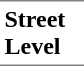<table border=0 cellspacing=0 cellpadding=3>
<tr>
<td style="border-bottom:solid 1px gray;border-top:solid 1px gray;" width=50 valign=top><strong>Street Level</strong></td>
</tr>
</table>
